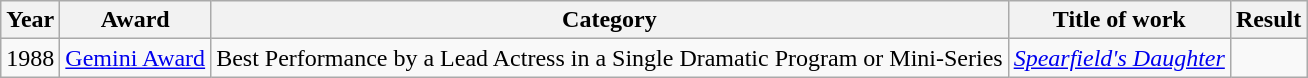<table class="wikitable sortable">
<tr>
<th>Year</th>
<th>Award</th>
<th>Category</th>
<th>Title of work</th>
<th>Result</th>
</tr>
<tr>
<td>1988</td>
<td><a href='#'>Gemini Award</a></td>
<td>Best Performance by a Lead Actress in a Single Dramatic Program or Mini-Series</td>
<td><em><a href='#'>Spearfield's Daughter</a></em></td>
<td></td>
</tr>
</table>
